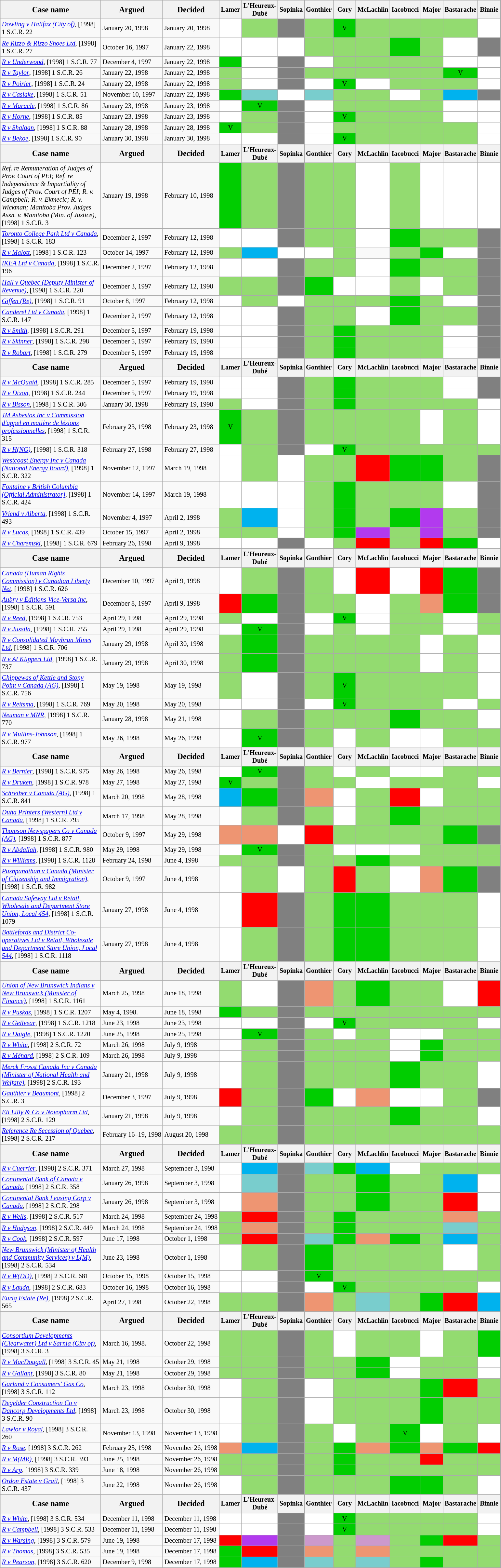<table class="wikitable" style="font-size:85%">
<tr>
<th style="font-size:120%;">Case name</th>
<th style="font-size:120%;">Argued</th>
<th style="font-size:120%;">Decided</th>
<th style="width:40px">Lamer</th>
<th style="width:40px">L'Heureux-Dubé</th>
<th style="width:40px">Sopinka</th>
<th style="width:40px">Gonthier</th>
<th style="width:40px">Cory</th>
<th style="width:40px">McLachlin</th>
<th style="width:40px">Iacobucci</th>
<th style="width:40px">Major</th>
<th style="width:40px">Bastarache</th>
<th style="width:40px">Binnie</th>
</tr>
<tr>
<td style="width:200px"><em><a href='#'>Dowling v Halifax (City of)</a></em>, [1998] 1 S.C.R. 22 </td>
<td>January 20, 1998</td>
<td>January 20, 1998</td>
<td style="background:white"></td>
<td style="background:#93DB70"></td>
<td style="background:gray"></td>
<td style="background:#93DB70"></td>
<td style="background:#00cd00;text-align:center">V</td>
<td style="background:#93DB70"></td>
<td style="background:#93DB70"></td>
<td style="background:#93DB70"></td>
<td style="background:#93DB70"></td>
<td style="background:white"></td>
</tr>
<tr>
<td style="width:200px"><em><a href='#'>Re Rizzo & Rizzo Shoes Ltd</a></em>, [1998] 1 S.C.R. 27 </td>
<td>October 16, 1997</td>
<td>January 22, 1998</td>
<td style="background:white"></td>
<td style="background:white"></td>
<td style="background:white"></td>
<td style="background:#93DB70"></td>
<td style="background:#93DB70"></td>
<td style="background:#93DB70"></td>
<td style="background:#00cd00"></td>
<td style="background:#93DB70"></td>
<td style="background:white"></td>
<td style="background:gray"></td>
</tr>
<tr>
<td style="width:200px"><em><a href='#'>R v Underwood</a></em>, [1998] 1 S.C.R. 77 </td>
<td>December 4, 1997</td>
<td>January 22, 1998</td>
<td style="background:#00cd00"></td>
<td style="background:white"></td>
<td style="background:gray"></td>
<td style="background:white"></td>
<td style="background:#93DB70"></td>
<td style="background:#93DB70"></td>
<td style="background:#93DB70"></td>
<td style="background:#93DB70"></td>
<td style="background:white"></td>
<td style="background:white"></td>
</tr>
<tr>
<td style="width:200px"><em><a href='#'>R v Taylor</a></em>, [1998] 1 S.C.R. 26 </td>
<td>January 22, 1998</td>
<td>January 22, 1998</td>
<td style="background:#93DB70"></td>
<td style="background:white"></td>
<td style="background:gray"></td>
<td style="background:#93DB70"></td>
<td style="background:#93DB70"></td>
<td style="background:#93DB70"></td>
<td style="background:#93DB70"></td>
<td style="background:#93DB70"></td>
<td style="background:#00cd00;text-align:center">V</td>
<td style="background:white"></td>
</tr>
<tr>
<td style="width:200px"><em><a href='#'>R v Poirier</a></em>, [1998] 1 S.C.R. 24 </td>
<td>January 22, 1998</td>
<td>January 22, 1998</td>
<td style="background:#93DB70"></td>
<td style="background:white"></td>
<td style="background:gray"></td>
<td style="background:white"></td>
<td style="background:#00cd00;text-align:center">V</td>
<td style="background:white"></td>
<td style="background:#93DB70"></td>
<td style="background:#93DB70"></td>
<td style="background:#93DB70"></td>
<td style="background:white"></td>
</tr>
<tr>
<td style="width:200px"><em><a href='#'>R v Caslake</a></em>, [1998] 1 S.C.R. 51 </td>
<td>November 10, 1997</td>
<td>January 22, 1998</td>
<td style="background:#00cd00"></td>
<td style="background:#79cdcd"></td>
<td style="background:white"></td>
<td style="background:#79cdcd"></td>
<td style="background:#93DB70"></td>
<td style="background:#93DB70"></td>
<td style="background:white "></td>
<td style="background:#93DB70"></td>
<td style="background:#00b2ee"></td>
<td style="background:gray"></td>
</tr>
<tr>
<td style="width:200px"><em><a href='#'>R v Maracle</a></em>, [1998] 1 S.C.R. 86 </td>
<td>January 23, 1998</td>
<td>January 23, 1998</td>
<td style="background:white"></td>
<td style="background:#00cd00;text-align:center">V</td>
<td style="background:gray"></td>
<td style="background:white"></td>
<td style="background:#93DB70"></td>
<td style="background:#93DB70"></td>
<td style="background:#93DB70"></td>
<td style="background:#93DB70"></td>
<td style="background:white"></td>
<td style="background:white"></td>
</tr>
<tr>
<td style="width:200px"><em><a href='#'>R v Horne</a></em>, [1998] 1 S.C.R. 85 </td>
<td>January 23, 1998</td>
<td>January 23, 1998</td>
<td style="background:white"></td>
<td style="background:#93DB70"></td>
<td style="background:gray"></td>
<td style="background:white"></td>
<td style="background:#00cd00;text-align:center">V</td>
<td style="background:#93DB70"></td>
<td style="background:#93DB70"></td>
<td style="background:#93DB70"></td>
<td style="background:white"></td>
<td style="background:white"></td>
</tr>
<tr>
<td style="width:200px"><em><a href='#'>R v Shalaan</a></em>, [1998] 1 S.C.R. 88 </td>
<td>January 28, 1998</td>
<td>January 28, 1998</td>
<td style="background:#00cd00;text-align:center">V</td>
<td style="background:#93DB70"></td>
<td style="background:gray"></td>
<td style="background:white"></td>
<td style="background:#93DB70"></td>
<td style="background:#93DB70"></td>
<td style="background:#93DB70"></td>
<td style="background:#93DB70"></td>
<td style="background:#93DB70"></td>
<td style="background:white"></td>
</tr>
<tr>
<td style="width:200px"><em><a href='#'>R v Bekoe</a></em>, [1998] 1 S.C.R. 90 </td>
<td>January 30, 1998</td>
<td>January 30, 1998</td>
<td style="background:white"></td>
<td style="background:white"></td>
<td style="background:gray"></td>
<td style="background:white"></td>
<td style="background:#00cd00;text-align:center">V</td>
<td style="background:#93DB70"></td>
<td style="background:#93DB70"></td>
<td style="background:#93DB70"></td>
<td style="background:#93DB70"></td>
<td style="background:white"></td>
</tr>
<tr>
<th style="font-size:120%;">Case name</th>
<th style="font-size:120%;">Argued</th>
<th style="font-size:120%;">Decided</th>
<th style="width:40px">Lamer</th>
<th style="width:40px">L'Heureux-Dubé</th>
<th style="width:40px">Sopinka</th>
<th style="width:40px">Gonthier</th>
<th style="width:40px">Cory</th>
<th style="width:40px">McLachlin</th>
<th style="width:40px">Iacobucci</th>
<th style="width:40px">Major</th>
<th style="width:40px">Bastarache</th>
<th style="width:40px">Binnie</th>
</tr>
<tr>
<td style="width:200px"><em>Ref. re Remuneration of Judges of Prov. Court of PEI; Ref. re Independence & Impartiality of Judges of Prov. Court of PEI; R. v. Campbell; R. v. Ekmecic; R. v. Wickman; Manitoba Prov. Judges Assn. v. Manitoba (Min. of Justice)</em>, [1998] 1 S.C.R. 3 </td>
<td>January 19, 1998</td>
<td>February 10, 1998</td>
<td style="background:#00cd00"></td>
<td style="background:#93DB70"></td>
<td style="background:gray"></td>
<td style="background:#93DB70"></td>
<td style="background:#93DB70"></td>
<td style="background:white"></td>
<td style="background:#93DB70"></td>
<td style="background:white"></td>
<td style="background:white"></td>
<td style="background:white"></td>
</tr>
<tr>
<td style="width:200px"><em><a href='#'>Toronto College Park Ltd v Canada</a></em>, [1998] 1 S.C.R. 183 </td>
<td>December 2, 1997</td>
<td>February 12, 1998</td>
<td style="background:white"></td>
<td style="background:white"></td>
<td style="background:gray"></td>
<td style="background:#93DB70"></td>
<td style="background:#93DB70"></td>
<td style="background:white"></td>
<td style="background:#00cd00"></td>
<td style="background:#93DB70"></td>
<td style="background:#93DB70"></td>
<td style="background:gray"></td>
</tr>
<tr>
<td style="width:200px"><em><a href='#'>R v Malott</a></em>, [1998] 1 S.C.R. 123 </td>
<td>October 14, 1997</td>
<td>February 12, 1998</td>
<td style="background:#93DB70"></td>
<td style="background:#00b2ee"></td>
<td style="background:white"></td>
<td style="background:white"></td>
<td style="background:#93DB70"></td>
<td style="background:#22"></td>
<td style="background:#93DB70"></td>
<td style="background:#00cd00"></td>
<td style="background:white"></td>
<td style="background:gray"></td>
</tr>
<tr>
<td style="width:200px"><em><a href='#'>IKEA Ltd v Canada</a></em>, [1998] 1 S.C.R. 196 </td>
<td>December 2, 1997</td>
<td>February 12, 1998</td>
<td style="background:white"></td>
<td style="background:white"></td>
<td style="background:gray"></td>
<td style="background:#93DB70"></td>
<td style="background:#93DB70"></td>
<td style="background:white"></td>
<td style="background:#00cd00"></td>
<td style="background:#93DB70"></td>
<td style="background:#93DB70"></td>
<td style="background:gray"></td>
</tr>
<tr>
<td style="width:200px"><em><a href='#'>Hall v Quebec (Deputy Minister of Revenue)</a></em>, [1998] 1 S.C.R. 220 </td>
<td>December 3, 1997</td>
<td>February 12, 1998</td>
<td style="background:#93DB70"></td>
<td style="background:#93DB70"></td>
<td style="background:gray"></td>
<td style="background:#00cd00"></td>
<td style="background:white "></td>
<td style="background:white"></td>
<td style="background:#93DB70"></td>
<td style="background:white"></td>
<td style="background:#93DB70"></td>
<td style="background:gray"></td>
</tr>
<tr>
<td style="width:200px"><em><a href='#'>Giffen (Re)</a></em>, [1998] 1 S.C.R. 91 </td>
<td>October 8, 1997</td>
<td>February 12, 1998</td>
<td style="background:white"></td>
<td style="background:#93DB70"></td>
<td style="background:white"></td>
<td style="background:#93DB70"></td>
<td style="background:#93DB70"></td>
<td style="background:#93DB70"></td>
<td style="background:#00cd00"></td>
<td style="background:#93DB70"></td>
<td style="background:white"></td>
<td style="background:gray"></td>
</tr>
<tr>
<td style="width:200px"><em><a href='#'>Canderel Ltd v Canada</a></em>, [1998] 1 S.C.R. 147 </td>
<td>December 2, 1997</td>
<td>February 12, 1998</td>
<td style="background:white"></td>
<td style="background:white"></td>
<td style="background:gray"></td>
<td style="background:#93DB70"></td>
<td style="background:#93DB70"></td>
<td style="background:white"></td>
<td style="background:#00cd00"></td>
<td style="background:#93DB70"></td>
<td style="background:#93DB70"></td>
<td style="background:gray"></td>
</tr>
<tr>
<td style="width:200px"><em><a href='#'>R v Smith</a></em>, [1998] 1 S.C.R. 291 </td>
<td>December 5, 1997</td>
<td>February 19, 1998</td>
<td style="background:white"></td>
<td style="background:white"></td>
<td style="background:gray"></td>
<td style="background:#93DB70"></td>
<td style="background:#00cd00"></td>
<td style="background:#93DB70"></td>
<td style="background:#93DB70"></td>
<td style="background:#93DB70"></td>
<td style="background:white"></td>
<td style="background:gray"></td>
</tr>
<tr>
<td style="width:200px"><em><a href='#'>R v Skinner</a></em>, [1998] 1 S.C.R. 298 </td>
<td>December 5, 1997</td>
<td>February 19, 1998</td>
<td style="background:white"></td>
<td style="background:white"></td>
<td style="background:gray"></td>
<td style="background:#93DB70"></td>
<td style="background:#00cd00"></td>
<td style="background:#93DB70"></td>
<td style="background:#93DB70"></td>
<td style="background:#93DB70"></td>
<td style="background:white"></td>
<td style="background:gray"></td>
</tr>
<tr>
<td style="width:200px"><em><a href='#'>R v Robart</a></em>, [1998] 1 S.C.R. 279 </td>
<td>December 5, 1997</td>
<td>February 19, 1998</td>
<td style="background:white"></td>
<td style="background:white"></td>
<td style="background:gray"></td>
<td style="background:#93DB70"></td>
<td style="background:#00cd00"></td>
<td style="background:#93DB70"></td>
<td style="background:#93DB70"></td>
<td style="background:#93DB70"></td>
<td style="background:white"></td>
<td style="background:gray"></td>
</tr>
<tr>
<th style="font-size:120%;">Case name</th>
<th style="font-size:120%;">Argued</th>
<th style="font-size:120%;">Decided</th>
<th style="width:40px">Lamer</th>
<th style="width:40px">L'Heureux-Dubé</th>
<th style="width:40px">Sopinka</th>
<th style="width:40px">Gonthier</th>
<th style="width:40px">Cory</th>
<th style="width:40px">McLachlin</th>
<th style="width:40px">Iacobucci</th>
<th style="width:40px">Major</th>
<th style="width:40px">Bastarache</th>
<th style="width:40px">Binnie</th>
</tr>
<tr>
<td style="width:200px"><em><a href='#'>R v McQuaid</a></em>, [1998] 1 S.C.R. 285 </td>
<td>December 5, 1997</td>
<td>February 19, 1998</td>
<td style="background:white"></td>
<td style="background:white"></td>
<td style="background:gray"></td>
<td style="background:#93DB70"></td>
<td style="background:#00cd00"></td>
<td style="background:#93DB70"></td>
<td style="background:#93DB70"></td>
<td style="background:#93DB70"></td>
<td style="background:white"></td>
<td style="background:gray"></td>
</tr>
<tr>
<td style="width:200px"><em><a href='#'>R v Dixon</a></em>, [1998] 1 S.C.R. 244 </td>
<td>December 5, 1997</td>
<td>February 19, 1998</td>
<td style="background:white"></td>
<td style="background:white"></td>
<td style="background:gray"></td>
<td style="background:#93DB70"></td>
<td style="background:#00cd00"></td>
<td style="background:#93DB70"></td>
<td style="background:#93DB70"></td>
<td style="background:#93DB70"></td>
<td style="background:white"></td>
<td style="background:gray"></td>
</tr>
<tr>
<td style="width:200px"><em><a href='#'>R v Bisson</a></em>, [1998] 1 S.C.R. 306 </td>
<td>January 30, 1998</td>
<td>February 19, 1998</td>
<td style="background:#93DB70"></td>
<td style="background:white"></td>
<td style="background:gray"></td>
<td style="background:#93DB70"></td>
<td style="background:#00cd00"></td>
<td style="background:#93DB70"></td>
<td style="background:#93DB70"></td>
<td style="background:#93DB70"></td>
<td style="background:#93DB70"></td>
<td style="background:white"></td>
</tr>
<tr>
<td style="width:200px"><em><a href='#'>JM Asbestos Inc v Commission d'appel en matière de lésions professionnelles</a></em>, [1998] 1 S.C.R. 315 </td>
<td>February 23, 1998</td>
<td>February 23, 1998</td>
<td style="background:#00cd00;text-align:center">V</td>
<td style="background:#93DB70"></td>
<td style="background:gray"></td>
<td style="background:#93DB70"></td>
<td style="background:#93DB70"></td>
<td style="background:#93DB70"></td>
<td style="background:#93DB70"></td>
<td style="background:white"></td>
<td style="background:#93DB70"></td>
<td style="background:white"></td>
</tr>
<tr>
<td style="width:200px"><em><a href='#'>R v H(NG)</a></em>, [1998] 1 S.C.R. 318 </td>
<td>February 27, 1998</td>
<td>February 27, 1998</td>
<td style="background:white"></td>
<td style="background:#93DB70"></td>
<td style="background:gray"></td>
<td style="background:white"></td>
<td style="background:#00cd00;text-align:center">V</td>
<td style="background:#93DB70"></td>
<td style="background:#93DB70"></td>
<td style="background:#93DB70"></td>
<td style="background:#93DB70"></td>
<td style="background:#93DB70"></td>
</tr>
<tr>
<td style="width:200px"><em><a href='#'>Westcoast Energy Inc v Canada (National Energy Board)</a></em>, [1998] 1 S.C.R. 322 </td>
<td>November 12, 1997</td>
<td>March 19, 1998</td>
<td style="background:white"></td>
<td style="background:#93DB70"></td>
<td style="background:white"></td>
<td style="background:#93DB70"></td>
<td style="background:#93DB70"></td>
<td style="background:red"></td>
<td style="background:#00cd00"></td>
<td style="background:#00cd00"></td>
<td style="background:#93DB70"></td>
<td style="background:gray"></td>
</tr>
<tr>
<td style="width:200px"><em><a href='#'>Fontaine v British Columbia (Official Administrator)</a></em>, [1998] 1 S.C.R. 424 </td>
<td>November 14, 1997</td>
<td>March 19, 1998</td>
<td style="background:white"></td>
<td style="background:white"></td>
<td style="background:white"></td>
<td style="background:#93DB70"></td>
<td style="background:#00cd00"></td>
<td style="background:#93DB70"></td>
<td style="background:#93DB70"></td>
<td style="background:#93DB70"></td>
<td style="background:white"></td>
<td style="background:gray"></td>
</tr>
<tr>
<td style="width:200px"><em><a href='#'>Vriend v Alberta</a></em>, [1998] 1 S.C.R. 493 </td>
<td>November 4, 1997</td>
<td>April 2, 1998</td>
<td style="background:#93DB70"></td>
<td style="background:#00b2ee"></td>
<td style="background:white"></td>
<td style="background:#93DB70"></td>
<td style="background:#00cd00"></td>
<td style="background:#93DB70"></td>
<td style="background:#00cd00"></td>
<td style="background:#B23AEE"></td>
<td style="background:#93DB70"></td>
<td style="background:gray"></td>
</tr>
<tr>
<td style="width:200px"><em><a href='#'>R v Lucas</a></em>, [1998] 1 S.C.R. 439 </td>
<td>October 15, 1997</td>
<td>April 2, 1998</td>
<td style="background:#93DB70"></td>
<td style="background:#93DB70"></td>
<td style="background:white"></td>
<td style="background:#93DB70"></td>
<td style="background:#00cd00"></td>
<td style="background:#B23AEE"></td>
<td style="background:#93DB70"></td>
<td style="background:#B23AEE"></td>
<td style="background:#93DB70"></td>
<td style="background:gray"></td>
</tr>
<tr>
<td style="width:200px"><em><a href='#'>R v Charemski</a></em>, [1998] 1 S.C.R. 679 </td>
<td>February 26, 1998</td>
<td>April 9, 1998</td>
<td style="background:white"></td>
<td style="background:white"></td>
<td style="background:gray"></td>
<td style="background:white"></td>
<td style="background:#93DB70"></td>
<td style="background:red"></td>
<td style="background:#93DB70"></td>
<td style="background:red"></td>
<td style="background:#00cd00"></td>
<td style="background:white"></td>
</tr>
<tr>
<th style="font-size:120%;">Case name</th>
<th style="font-size:120%;">Argued</th>
<th style="font-size:120%;">Decided</th>
<th style="width:40px">Lamer</th>
<th style="width:40px">L'Heureux-Dubé</th>
<th style="width:40px">Sopinka</th>
<th style="width:40px">Gonthier</th>
<th style="width:40px">Cory</th>
<th style="width:40px">McLachlin</th>
<th style="width:40px">Iacobucci</th>
<th style="width:40px">Major</th>
<th style="width:40px">Bastarache</th>
<th style="width:40px">Binnie</th>
</tr>
<tr>
<td style="width:200px"><em><a href='#'>Canada (Human Rights Commission) v Canadian Liberty Net</a></em>, [1998] 1 S.C.R. 626 </td>
<td>December 10, 1997</td>
<td>April 9, 1998</td>
<td style="background:white"></td>
<td style="background:#93DB70"></td>
<td style="background:gray"></td>
<td style="background:#93DB70"></td>
<td style="background:white "></td>
<td style="background:red"></td>
<td style="background:white "></td>
<td style="background:red"></td>
<td style="background:#00cd00"></td>
<td style="background:gray"></td>
</tr>
<tr>
<td style="width:200px"><em><a href='#'>Aubry v Éditions Vice-Versa inc</a></em>, [1998] 1 S.C.R. 591 </td>
<td>December 8, 1997</td>
<td>April 9, 1998</td>
<td style="background:red"></td>
<td style="background:#00cd00"></td>
<td style="background:gray"></td>
<td style="background:#93DB70"></td>
<td style="background:#93DB70"></td>
<td style="background:white"></td>
<td style="background:#93DB70"></td>
<td style="background:#ee9572"></td>
<td style="background:#00cd00"></td>
<td style="background:gray"></td>
</tr>
<tr>
<td style="width:200px"><em><a href='#'>R v Reed</a></em>, [1998] 1 S.C.R. 753 </td>
<td>April 29, 1998</td>
<td>April 29, 1998</td>
<td style="background:#93DB70"></td>
<td style="background:white"></td>
<td style="background:gray"></td>
<td style="background:white"></td>
<td style="background:#00cd00;text-align:center">V</td>
<td style="background:white"></td>
<td style="background:#93DB70"></td>
<td style="background:#93DB70"></td>
<td style="background:white"></td>
<td style="background:#93DB70"></td>
</tr>
<tr>
<td style="width:200px"><em><a href='#'>R v Jussila</a></em>, [1998] 1 S.C.R. 755 </td>
<td>April 29, 1998</td>
<td>April 29, 1998</td>
<td style="background:white"></td>
<td style="background:#00cd00;text-align:center">V</td>
<td style="background:gray"></td>
<td style="background:white"></td>
<td style="background:#93DB70"></td>
<td style="background:white"></td>
<td style="background:#93DB70"></td>
<td style="background:#93DB70"></td>
<td style="background:white"></td>
<td style="background:#93DB70"></td>
</tr>
<tr>
<td style="width:200px"><em><a href='#'>R v Consolidated Maybrun Mines Ltd</a></em>, [1998] 1 S.C.R. 706 </td>
<td>January 29, 1998</td>
<td>April 30, 1998</td>
<td style="background:#93DB70"></td>
<td style="background:#00cd00"></td>
<td style="background:gray"></td>
<td style="background:#93DB70"></td>
<td style="background:#93DB70"></td>
<td style="background:#93DB70"></td>
<td style="background:#93DB70"></td>
<td style="background:white"></td>
<td style="background:#93DB70"></td>
<td style="background:white"></td>
</tr>
<tr>
<td style="width:200px"><em><a href='#'>R v Al Klippert Ltd</a></em>, [1998] 1 S.C.R. 737 </td>
<td>January 29, 1998</td>
<td>April 30, 1998</td>
<td style="background:#93DB70"></td>
<td style="background:#00cd00"></td>
<td style="background:gray"></td>
<td style="background:#93DB70"></td>
<td style="background:#93DB70"></td>
<td style="background:#93DB70"></td>
<td style="background:#93DB70"></td>
<td style="background:white"></td>
<td style="background:#93DB70"></td>
<td style="background:white"></td>
</tr>
<tr>
<td style="width:200px"><em><a href='#'>Chippewas of Kettle and Stony Point v Canada (AG)</a></em>, [1998] 1 S.C.R. 756 </td>
<td>May 19, 1998</td>
<td>May 19, 1998</td>
<td style="background:#93DB70"></td>
<td style="background:white"></td>
<td style="background:gray"></td>
<td style="background:#93DB70"></td>
<td style="background:#00cd00;text-align:center">V</td>
<td style="background:#93DB70"></td>
<td style="background:#93DB70"></td>
<td style="background:#93DB70"></td>
<td style="background:#93DB70"></td>
<td style="background:white"></td>
</tr>
<tr>
<td style="width:200px"><em><a href='#'>R v Reitsma</a></em>, [1998] 1 S.C.R. 769 </td>
<td>May 20, 1998</td>
<td>May 20, 1998</td>
<td style="background:white"></td>
<td style="background:white"></td>
<td style="background:gray"></td>
<td style="background:white"></td>
<td style="background:#00cd00;text-align:center">V</td>
<td style="background:#93DB70"></td>
<td style="background:#93DB70"></td>
<td style="background:#93DB70"></td>
<td style="background:white"></td>
<td style="background:#93DB70"></td>
</tr>
<tr>
<td style="width:200px"><em><a href='#'>Neuman v MNR</a></em>, [1998] 1 S.C.R. 770 </td>
<td>January 28, 1998</td>
<td>May 21, 1998</td>
<td style="background:white"></td>
<td style="background:#93DB70"></td>
<td style="background:gray"></td>
<td style="background:#93DB70"></td>
<td style="background:#93DB70"></td>
<td style="background:#93DB70"></td>
<td style="background:#00cd00"></td>
<td style="background:#93DB70"></td>
<td style="background:#93DB70"></td>
<td style="background:white"></td>
</tr>
<tr>
<td style="width:200px"><em><a href='#'>R v Mullins-Johnson</a></em>, [1998] 1 S.C.R. 977 </td>
<td>May 26, 1998</td>
<td>May 26, 1998</td>
<td style="background:white"></td>
<td style="background:#00cd00;text-align:center">V</td>
<td style="background:gray"></td>
<td style="background:#93DB70"></td>
<td style="background:white "></td>
<td style="background:#93DB70"></td>
<td style="background:white "></td>
<td style="background:white"></td>
<td style="background:#93DB70"></td>
<td style="background:#93DB70"></td>
</tr>
<tr>
<th style="font-size:120%;">Case name</th>
<th style="font-size:120%;">Argued</th>
<th style="font-size:120%;">Decided</th>
<th style="width:40px">Lamer</th>
<th style="width:40px">L'Heureux-Dubé</th>
<th style="width:40px">Sopinka</th>
<th style="width:40px">Gonthier</th>
<th style="width:40px">Cory</th>
<th style="width:40px">McLachlin</th>
<th style="width:40px">Iacobucci</th>
<th style="width:40px">Major</th>
<th style="width:40px">Bastarache</th>
<th style="width:40px">Binnie</th>
</tr>
<tr>
<td style="width:200px"><em><a href='#'>R v Bernier</a></em>, [1998] 1 S.C.R. 975 </td>
<td>May 26, 1998</td>
<td>May 26, 1998</td>
<td style="background:white"></td>
<td style="background:#00cd00;text-align:center">V</td>
<td style="background:gray"></td>
<td style="background:#93DB70"></td>
<td style="background:white "></td>
<td style="background:#93DB70"></td>
<td style="background:white "></td>
<td style="background:white"></td>
<td style="background:#93DB70"></td>
<td style="background:#93DB70"></td>
</tr>
<tr>
<td style="width:200px"><em><a href='#'>R v Druken</a></em>, [1998] 1 S.C.R. 978 </td>
<td>May 27, 1998</td>
<td>May 27, 1998</td>
<td style="background:#00cd00;text-align:center">V</td>
<td style="background:#93DB70"></td>
<td style="background:gray"></td>
<td style="background:#93DB70"></td>
<td style="background:#93DB70"></td>
<td style="background:white"></td>
<td style="background:#93DB70"></td>
<td style="background:#93DB70"></td>
<td style="background:#93DB70"></td>
<td style="background:white"></td>
</tr>
<tr>
<td style="width:200px"><em><a href='#'>Schreiber v Canada (AG)</a></em>, [1998] 1 S.C.R. 841 </td>
<td>March 20, 1998</td>
<td>May 28, 1998</td>
<td style="background:#00b2ee"></td>
<td style="background:#00cd00"></td>
<td style="background:gray"></td>
<td style="background:#ee9572"></td>
<td style="background:white "></td>
<td style="background:#93DB70"></td>
<td style="background:red "></td>
<td style="background:white"></td>
<td style="background:#93DB70"></td>
<td style="background:#93DB70"></td>
</tr>
<tr>
<td style="width:200px"><em><a href='#'>Duha Printers (Western) Ltd v Canada</a></em>, [1998] 1 S.C.R. 795 </td>
<td>March 17, 1998</td>
<td>May 28, 1998</td>
<td style="background:white"></td>
<td style="background:#93DB70"></td>
<td style="background:gray"></td>
<td style="background:#93DB70"></td>
<td style="background:white "></td>
<td style="background:#93DB70"></td>
<td style="background:#00cd00"></td>
<td style="background:#93DB70"></td>
<td style="background:#93DB70"></td>
<td style="background:#93DB70"></td>
</tr>
<tr>
<td style="width:200px"><em><a href='#'>Thomson Newspapers Co v Canada (AG)</a></em>, [1998] 1 S.C.R. 877 </td>
<td>October 9, 1997</td>
<td>May 29, 1998</td>
<td style="background:#ee9572"></td>
<td style="background:#ee9572"></td>
<td style="background:white"></td>
<td style="background:red"></td>
<td style="background:#93DB70"></td>
<td style="background:#93DB70"></td>
<td style="background:#93DB70"></td>
<td style="background:#93DB70"></td>
<td style="background:#00cd00"></td>
<td style="background:gray"></td>
</tr>
<tr>
<td style="width:200px"><em><a href='#'>R v Abdallah</a></em>, [1998] 1 S.C.R. 980 </td>
<td>May 29, 1998</td>
<td>May 29, 1998</td>
<td style="background:white"></td>
<td style="background:#00cd00;text-align:center">V</td>
<td style="background:gray"></td>
<td style="background:#93DB70"></td>
<td style="background:white "></td>
<td style="background:white"></td>
<td style="background:white "></td>
<td style="background:#93DB70"></td>
<td style="background:#93DB70"></td>
<td style="background:#93DB70"></td>
</tr>
<tr>
<td style="width:200px"><em><a href='#'>R v Williams</a></em>, [1998] 1 S.C.R. 1128 </td>
<td>February 24, 1998</td>
<td>June 4, 1998</td>
<td style="background:#93DB70"></td>
<td style="background:#93DB70"></td>
<td style="background:gray"></td>
<td style="background:#93DB70"></td>
<td style="background:#93DB70"></td>
<td style="background:#00cd00"></td>
<td style="background:#93DB70"></td>
<td style="background:#93DB70"></td>
<td style="background:#93DB70"></td>
<td style="background:#93DB70"></td>
</tr>
<tr>
<td style="width:200px"><em><a href='#'>Pushpanathan v Canada (Minister of Citizenship and Immigration)</a></em>, [1998] 1 S.C.R. 982 </td>
<td>October 9, 1997</td>
<td>June 4, 1998</td>
<td style="background:white"></td>
<td style="background:#93DB70"></td>
<td style="background:white"></td>
<td style="background:#93DB70"></td>
<td style="background:red "></td>
<td style="background:#93DB70"></td>
<td style="background:white "></td>
<td style="background:#ee9572"></td>
<td style="background:#00cd00"></td>
<td style="background:gray"></td>
</tr>
<tr>
<td style="width:200px"><em><a href='#'>Canada Safeway Ltd v Retail, Wholesale and Department Store Union, Local 454</a></em>, [1998] 1 S.C.R. 1079 </td>
<td>January 27, 1998</td>
<td>June 4, 1998</td>
<td style="background:white"></td>
<td style="background:red"></td>
<td style="background:gray"></td>
<td style="background:#93DB70"></td>
<td style="background:#00cd00"></td>
<td style="background:#00cd00"></td>
<td style="background:#93DB70"></td>
<td style="background:#93DB70"></td>
<td style="background:#93DB70"></td>
<td style="background:white"></td>
</tr>
<tr>
<td style="width:200px"><em><a href='#'>Battlefords and District Co-operatives Ltd v Retail, Wholesale and Department Store Union, Local 544</a></em>, [1998] 1 S.C.R. 1118 </td>
<td>January 27, 1998</td>
<td>June 4, 1998</td>
<td style="background:white"></td>
<td style="background:#93DB70"></td>
<td style="background:gray"></td>
<td style="background:#93DB70"></td>
<td style="background:#00cd00"></td>
<td style="background:#00cd00"></td>
<td style="background:#93DB70"></td>
<td style="background:#93DB70"></td>
<td style="background:#93DB70"></td>
<td style="background:white"></td>
</tr>
<tr>
<th style="font-size:120%;">Case name</th>
<th style="font-size:120%;">Argued</th>
<th style="font-size:120%;">Decided</th>
<th style="width:40px">Lamer</th>
<th style="width:40px">L'Heureux-Dubé</th>
<th style="width:40px">Sopinka</th>
<th style="width:40px">Gonthier</th>
<th style="width:40px">Cory</th>
<th style="width:40px">McLachlin</th>
<th style="width:40px">Iacobucci</th>
<th style="width:40px">Major</th>
<th style="width:40px">Bastarache</th>
<th style="width:40px">Binnie</th>
</tr>
<tr>
<td style="width:200px"><em><a href='#'>Union of New Brunswick Indians v New Brunswick (Minister of Finance)</a></em>, [1998] 1 S.C.R. 1161 </td>
<td>March 25, 1998</td>
<td>June 18, 1998</td>
<td style="background:#93DB70"></td>
<td style="background:white"></td>
<td style="background:gray"></td>
<td style="background:#ee9572"></td>
<td style="background:#93DB70"></td>
<td style="background:#00cd00"></td>
<td style="background:#93DB70"></td>
<td style="background:#93DB70"></td>
<td style="background:white"></td>
<td style="background:red"></td>
</tr>
<tr>
<td style="width:200px"><em><a href='#'>R v Puskas</a></em>, [1998] 1 S.C.R. 1207 </td>
<td>May 4, 1998.</td>
<td>June 18, 1998</td>
<td style="background:#00cd00"></td>
<td style="background:#93DB70"></td>
<td style="background:gray"></td>
<td style="background:#93DB70"></td>
<td style="background:#93DB70"></td>
<td style="background:#93DB70"></td>
<td style="background:#93DB70"></td>
<td style="background:#93DB70"></td>
<td style="background:#93DB70"></td>
<td style="background:#93DB70"></td>
</tr>
<tr>
<td style="width:200px"><em><a href='#'>R v Gellvear</a></em>, [1998] 1 S.C.R. 1218 </td>
<td>June 23, 1998</td>
<td>June 23, 1998</td>
<td style="background:white"></td>
<td style="background:white"></td>
<td style="background:gray"></td>
<td style="background:white"></td>
<td style="background:#00cd00;text-align:center">V</td>
<td style="background:#93DB70"></td>
<td style="background:#93DB70"></td>
<td style="background:#93DB70"></td>
<td style="background:#93DB70"></td>
<td style="background:white"></td>
</tr>
<tr>
<td style="width:200px"><em><a href='#'>R v Daigle</a></em>, [1998] 1 S.C.R. 1220 </td>
<td>June 25, 1998</td>
<td>June 25, 1998</td>
<td style="background:white"></td>
<td style="background:#00cd00;text-align:center">V</td>
<td style="background:gray"></td>
<td style="background:#93DB70"></td>
<td style="background:white "></td>
<td style="background:#93DB70"></td>
<td style="background:white "></td>
<td style="background:white"></td>
<td style="background:#93DB70"></td>
<td style="background:#93DB70"></td>
</tr>
<tr>
<td style="width:200px"><em><a href='#'>R v White</a></em>, [1998] 2 S.C.R. 72 </td>
<td>March 26, 1998</td>
<td>July 9, 1998</td>
<td style="background:white"></td>
<td style="background:#93DB70"></td>
<td style="background:gray"></td>
<td style="background:#93DB70"></td>
<td style="background:#93DB70"></td>
<td style="background:#93DB70"></td>
<td style="background:white "></td>
<td style="background:#00cd00"></td>
<td style="background:#93DB70"></td>
<td style="background:#93DB70"></td>
</tr>
<tr>
<td style="width:200px"><em><a href='#'>R v Ménard</a></em>, [1998] 2 S.C.R. 109 </td>
<td>March 26, 1998</td>
<td>July 9, 1998</td>
<td style="background:white"></td>
<td style="background:#93DB70"></td>
<td style="background:gray"></td>
<td style="background:#93DB70"></td>
<td style="background:#93DB70"></td>
<td style="background:#93DB70"></td>
<td style="background:white "></td>
<td style="background:#00cd00"></td>
<td style="background:#93DB70"></td>
<td style="background:#93DB70"></td>
</tr>
<tr>
<td style="width:200px"><em><a href='#'>Merck Frosst Canada Inc v Canada (Minister of National Health and Welfare)</a></em>, [1998] 2 S.C.R. 193 </td>
<td>January 21, 1998</td>
<td>July 9, 1998</td>
<td style="background:white"></td>
<td style="background:#93DB70"></td>
<td style="background:gray"></td>
<td style="background:#93DB70"></td>
<td style="background:#93DB70"></td>
<td style="background:#93DB70"></td>
<td style="background:#00cd00"></td>
<td style="background:#93DB70"></td>
<td style="background:#93DB70"></td>
<td style="background:white"></td>
</tr>
<tr>
<td style="width:200px"><em><a href='#'>Gauthier v Beaumont</a></em>, [1998] 2 S.C.R. 3 </td>
<td>December 3, 1997</td>
<td>July 9, 1998</td>
<td style="background:red"></td>
<td style="background:#93DB70"></td>
<td style="background:gray"></td>
<td style="background:#00cd00"></td>
<td style="background:white "></td>
<td style="background:#ee9572"></td>
<td style="background:white "></td>
<td style="background:white"></td>
<td style="background:#93DB70"></td>
<td style="background:gray"></td>
</tr>
<tr>
<td style="width:200px"><em><a href='#'>Eli Lilly & Co v Novopharm Ltd</a></em>, [1998] 2 S.C.R. 129 </td>
<td>January 21, 1998</td>
<td>July 9, 1998</td>
<td style="background:white"></td>
<td style="background:#93DB70"></td>
<td style="background:gray"></td>
<td style="background:#93DB70"></td>
<td style="background:#93DB70"></td>
<td style="background:#93DB70"></td>
<td style="background:#00cd00"></td>
<td style="background:#93DB70"></td>
<td style="background:#93DB70"></td>
<td style="background:white"></td>
</tr>
<tr>
<td style="width:200px"><em><a href='#'>Reference Re Secession of Quebec</a></em>, [1998] 2 S.C.R. 217 </td>
<td>February 16–19, 1998</td>
<td>August 20, 1998</td>
<td style="background:#93DB70"></td>
<td style="background:#93DB70"></td>
<td style="background:gray"></td>
<td style="background:#93DB70"></td>
<td style="background:#93DB70"></td>
<td style="background:#93DB70"></td>
<td style="background:#93DB70"></td>
<td style="background:#93DB70"></td>
<td style="background:#93DB70"></td>
<td style="background:#93DB70"></td>
</tr>
<tr>
<th style="font-size:120%;">Case name</th>
<th style="font-size:120%;">Argued</th>
<th style="font-size:120%;">Decided</th>
<th style="width:40px">Lamer</th>
<th style="width:40px">L'Heureux-Dubé</th>
<th style="width:40px">Sopinka</th>
<th style="width:40px">Gonthier</th>
<th style="width:40px">Cory</th>
<th style="width:40px">McLachlin</th>
<th style="width:40px">Iacobucci</th>
<th style="width:40px">Major</th>
<th style="width:40px">Bastarache</th>
<th style="width:40px">Binnie</th>
</tr>
<tr>
<td style="width:200px"><em><a href='#'>R v Cuerrier</a></em>, [1998] 2 S.C.R. 371 </td>
<td>March 27, 1998</td>
<td>September 3, 1998</td>
<td style="background:white"></td>
<td style="background:#00b2ee"></td>
<td style="background:gray"></td>
<td style="background:#79cdcd"></td>
<td style="background:#00cd00"></td>
<td style="background:#00b2ee"></td>
<td style="background:white "></td>
<td style="background:#93DB70"></td>
<td style="background:#93DB70"></td>
<td style="background:#93DB70"></td>
</tr>
<tr>
<td style="width:200px"><em><a href='#'>Continental Bank of Canada v Canada</a></em>, [1998] 2 S.C.R. 358 </td>
<td>January 26, 1998</td>
<td>September 3, 1998</td>
<td style="background:white"></td>
<td style="background:#79cdcd"></td>
<td style="background:gray"></td>
<td style="background:#93DB70"></td>
<td style="background:#93DB70"></td>
<td style="background:#00cd00"></td>
<td style="background:#93DB70"></td>
<td style="background:#93DB70"></td>
<td style="background:#00b2ee"></td>
<td style="background:white"></td>
</tr>
<tr>
<td style="width:200px"><em><a href='#'>Continental Bank Leasing Corp v Canada</a></em>, [1998] 2 S.C.R. 298 </td>
<td>January 26, 1998</td>
<td>September 3, 1998</td>
<td style="background:white"></td>
<td style="background:#ee9572"></td>
<td style="background:gray"></td>
<td style="background:#93DB70"></td>
<td style="background:#93DB70"></td>
<td style="background:#00cd00"></td>
<td style="background:#93DB70"></td>
<td style="background:#93DB70"></td>
<td style="background:red"></td>
<td style="background:white"></td>
</tr>
<tr>
<td style="width:200px"><em><a href='#'>R v Wells</a></em>, [1998] 2 S.C.R. 517 </td>
<td>March 24, 1998</td>
<td>September 24, 1998</td>
<td style="background:#93DB70"></td>
<td style="background:red"></td>
<td style="background:gray"></td>
<td style="background:#93DB70"></td>
<td style="background:#00cd00"></td>
<td style="background:#93DB70"></td>
<td style="background:#93DB70"></td>
<td style="background:#93DB70"></td>
<td style="background:#ee9572"></td>
<td style="background:#93DB70"></td>
</tr>
<tr>
<td style="width:200px"><em><a href='#'>R v Hodgson</a></em>, [1998] 2 S.C.R. 449 </td>
<td>March 24, 1998</td>
<td>September 24, 1998</td>
<td style="background:#93DB70"></td>
<td style="background:#ee9572"></td>
<td style="background:gray"></td>
<td style="background:#93DB70"></td>
<td style="background:#00cd00"></td>
<td style="background:#93DB70"></td>
<td style="background:#93DB70"></td>
<td style="background:#93DB70"></td>
<td style="background:#79cdcd"></td>
<td style="background:#93DB70"></td>
</tr>
<tr>
<td style="width:200px"><em><a href='#'>R v Cook</a></em>, [1998] 2 S.C.R. 597 </td>
<td>June 17, 1998</td>
<td>October 1, 1998</td>
<td style="background:#93DB70"></td>
<td style="background:red"></td>
<td style="background:gray"></td>
<td style="background:#79cdcd"></td>
<td style="background:#00cd00"></td>
<td style="background:#ee9572"></td>
<td style="background:#00cd00"></td>
<td style="background:#93DB70"></td>
<td style="background:#00b2ee"></td>
<td style="background:#93DB70"></td>
</tr>
<tr>
<td style="width:200px"><em><a href='#'>New Brunswick (Minister of Health and Community Services) v L(M)</a></em>, [1998] 2 S.C.R. 534 </td>
<td>June 23, 1998</td>
<td>October 1, 1998</td>
<td style="background:white"></td>
<td style="background:#93DB70"></td>
<td style="background:gray"></td>
<td style="background:#00cd00"></td>
<td style="background:#93DB70"></td>
<td style="background:#93DB70"></td>
<td style="background:#93DB70"></td>
<td style="background:#93DB70"></td>
<td style="background:white"></td>
<td style="background:#93DB70"></td>
</tr>
<tr>
<td style="width:200px"><em><a href='#'>R v W(DD)</a></em>, [1998] 2 S.C.R. 681 </td>
<td>October 15, 1998</td>
<td>October 15, 1998</td>
<td style="background:white"></td>
<td style="background:white"></td>
<td style="background:gray"></td>
<td style="background:#00cd00;text-align:center">V</td>
<td style="background:#93DB70"></td>
<td style="background:#93DB70"></td>
<td style="background:#93DB70"></td>
<td style="background:#93DB70"></td>
<td style="background:#93DB70"></td>
<td style="background:#93DB70"></td>
</tr>
<tr>
<td style="width:200px"><em><a href='#'>R v Lauda</a></em>, [1998] 2 S.C.R. 683 </td>
<td>October 16, 1998</td>
<td>October 16, 1998</td>
<td style="background:white"></td>
<td style="background:white"></td>
<td style="background:gray"></td>
<td style="background:white"></td>
<td style="background:#00cd00;text-align:center">V</td>
<td style="background:#93DB70"></td>
<td style="background:#93DB70"></td>
<td style="background:#93DB70"></td>
<td style="background:#93DB70"></td>
<td style="background:white"></td>
</tr>
<tr>
<td style="width:200px"><em><a href='#'>Eurig Estate (Re)</a></em>, [1998] 2 S.C.R. 565 </td>
<td>April 27, 1998</td>
<td>October 22, 1998</td>
<td style="background:#93DB70"></td>
<td style="background:#93DB70"></td>
<td style="background:gray"></td>
<td style="background:#ee9572"></td>
<td style="background:#93DB70"></td>
<td style="background:#79CDCD"></td>
<td style="background:#93DB70"></td>
<td style="background:#00cd00"></td>
<td style="background:red"></td>
<td style="background:#00b2ee"></td>
</tr>
<tr>
<th style="font-size:120%;">Case name</th>
<th style="font-size:120%;">Argued</th>
<th style="font-size:120%;">Decided</th>
<th style="width:40px">Lamer</th>
<th style="width:40px">L'Heureux-Dubé</th>
<th style="width:40px">Sopinka</th>
<th style="width:40px">Gonthier</th>
<th style="width:40px">Cory</th>
<th style="width:40px">McLachlin</th>
<th style="width:40px">Iacobucci</th>
<th style="width:40px">Major</th>
<th style="width:40px">Bastarache</th>
<th style="width:40px">Binnie</th>
</tr>
<tr>
<td style="width:200px"><em><a href='#'>Consortium Developments (Clearwater) Ltd v Sarnia (City of)</a></em>, [1998] 3 S.C.R. 3 </td>
<td>March 16, 1998.</td>
<td>October 22, 1998</td>
<td style="background:#93DB70"></td>
<td style="background:#93DB70"></td>
<td style="background:gray"></td>
<td style="background:#93DB70"></td>
<td style="background:white "></td>
<td style="background:#93DB70"></td>
<td style="background:#93DB70"></td>
<td style="background:white"></td>
<td style="background:#93DB70"></td>
<td style="background:#00cd00"></td>
</tr>
<tr>
<td style="width:200px"><em><a href='#'>R v MacDougall</a></em>, [1998] 3 S.C.R. 45 </td>
<td>May 21, 1998</td>
<td>October 29, 1998</td>
<td style="background:#93DB70"></td>
<td style="background:#93DB70"></td>
<td style="background:gray"></td>
<td style="background:#93DB70"></td>
<td style="background:#93DB70"></td>
<td style="background:#00cd00"></td>
<td style="background:white "></td>
<td style="background:#93DB70"></td>
<td style="background:#93DB70"></td>
<td style="background:white"></td>
</tr>
<tr>
<td style="width:200px"><em><a href='#'>R v Gallant</a></em>, [1998] 3 S.C.R. 80 </td>
<td>May 21, 1998</td>
<td>October 29, 1998</td>
<td style="background:#93DB70"></td>
<td style="background:#93DB70"></td>
<td style="background:gray"></td>
<td style="background:#93DB70"></td>
<td style="background:#93DB70"></td>
<td style="background:#00cd00"></td>
<td style="background:white "></td>
<td style="background:#93DB70"></td>
<td style="background:#93DB70"></td>
<td style="background:white"></td>
</tr>
<tr>
<td style="width:200px"><em><a href='#'>Garland v Consumers' Gas Co</a></em>, [1998] 3 S.C.R. 112 </td>
<td>March 23, 1998</td>
<td>October 30, 1998</td>
<td style="background:white"></td>
<td style="background:#93DB70"></td>
<td style="background:gray"></td>
<td style="background:white"></td>
<td style="background:#93DB70"></td>
<td style="background:#93DB70"></td>
<td style="background:#93DB70"></td>
<td style="background:#00cd00"></td>
<td style="background:red"></td>
<td style="background:#93DB70"></td>
</tr>
<tr>
<td style="width:200px"><em><a href='#'>Degelder Construction Co v Dancorp Developments Ltd</a></em>, [1998] 3 S.C.R. 90 </td>
<td>March 23, 1998</td>
<td>October 30, 1998</td>
<td style="background:white"></td>
<td style="background:#93DB70"></td>
<td style="background:gray"></td>
<td style="background:white"></td>
<td style="background:#93DB70"></td>
<td style="background:#93DB70"></td>
<td style="background:#93DB70"></td>
<td style="background:#00cd00"></td>
<td style="background:#93DB70"></td>
<td style="background:#93DB70"></td>
</tr>
<tr>
<td style="width:200px"><em><a href='#'>Lawlor v Royal</a></em>, [1998] 3 S.C.R. 260 </td>
<td>November 13, 1998</td>
<td>November 13, 1998</td>
<td style="background:white"></td>
<td style="background:#93DB70"></td>
<td style="background:gray"></td>
<td style="background:#93DB70"></td>
<td style="background:white "></td>
<td style="background:#93DB70"></td>
<td style="background:#00cd00;text-align:center">V</td>
<td style="background:white"></td>
<td style="background:#93DB70"></td>
<td style="background:white"></td>
</tr>
<tr>
<td style="width:200px"><em><a href='#'>R v Rose</a></em>, [1998] 3 S.C.R. 262 </td>
<td>February 25, 1998</td>
<td>November 26, 1998</td>
<td style="background:#ee9572"></td>
<td style="background:#00b2ee"></td>
<td style="background:gray"></td>
<td style="background:#93DB70"></td>
<td style="background:#00cd00"></td>
<td style="background:#ee9572"></td>
<td style="background:#00cd00"></td>
<td style="background:#ee9572"></td>
<td style="background:#00cd00"></td>
<td style="background:red"></td>
</tr>
<tr>
<td style="width:200px"><em><a href='#'>R v M(MR)</a></em>, [1998] 3 S.C.R. 393 </td>
<td>June 25, 1998</td>
<td>November 26, 1998</td>
<td style="background:#93DB70"></td>
<td style="background:#93DB70"></td>
<td style="background:gray"></td>
<td style="background:#93DB70"></td>
<td style="background:#00cd00"></td>
<td style="background:#93DB70"></td>
<td style="background:#93DB70"></td>
<td style="background:red"></td>
<td style="background:#93DB70"></td>
<td style="background:#93DB70"></td>
</tr>
<tr>
<td style="width:200px"><em><a href='#'>R v Arp</a></em>, [1998] 3 S.C.R. 339 </td>
<td>June 18, 1998</td>
<td>November 26, 1998</td>
<td style="background:#93DB70"></td>
<td style="background:#93DB70"></td>
<td style="background:gray"></td>
<td style="background:#93DB70"></td>
<td style="background:#00cd00"></td>
<td style="background:#93DB70"></td>
<td style="background:#93DB70"></td>
<td style="background:#93DB70"></td>
<td style="background:#93DB70"></td>
<td style="background:#93DB70"></td>
</tr>
<tr>
<td style="width:200px"><em><a href='#'>Ordon Estate v Grail</a></em>, [1998] 3 S.C.R. 437 </td>
<td>June 22, 1998</td>
<td>November 26, 1998</td>
<td style="background:white"></td>
<td style="background:#93DB70"></td>
<td style="background:gray"></td>
<td style="background:#93DB70"></td>
<td style="background:#93DB70"></td>
<td style="background:#93DB70"></td>
<td style="background:#00cd00"></td>
<td style="background:#00cd00"></td>
<td style="background:#93DB70"></td>
<td style="background:white"></td>
</tr>
<tr>
<th style="font-size:120%;">Case name</th>
<th style="font-size:120%;">Argued</th>
<th style="font-size:120%;">Decided</th>
<th style="width:40px">Lamer</th>
<th style="width:40px">L'Heureux-Dubé</th>
<th style="width:40px">Sopinka</th>
<th style="width:40px">Gonthier</th>
<th style="width:40px">Cory</th>
<th style="width:40px">McLachlin</th>
<th style="width:40px">Iacobucci</th>
<th style="width:40px">Major</th>
<th style="width:40px">Bastarache</th>
<th style="width:40px">Binnie</th>
</tr>
<tr>
<td style="width:200px"><em><a href='#'>R v White</a></em>, [1998] 3 S.C.R. 534 </td>
<td>December 11, 1998</td>
<td>December 11, 1998</td>
<td style="background:white"></td>
<td style="background:white"></td>
<td style="background:gray"></td>
<td style="background:white"></td>
<td style="background:#00cd00;text-align:center">V</td>
<td style="background:#93DB70"></td>
<td style="background:#93DB70"></td>
<td style="background:#93DB70"></td>
<td style="background:#93DB70"></td>
<td style="background:white"></td>
</tr>
<tr>
<td style="width:200px"><em><a href='#'>R v Campbell</a></em>, [1998] 3 S.C.R. 533 </td>
<td>December 11, 1998</td>
<td>December 11, 1998</td>
<td style="background:white"></td>
<td style="background:white"></td>
<td style="background:gray"></td>
<td style="background:white"></td>
<td style="background:#00cd00;text-align:center">V</td>
<td style="background:#93DB70"></td>
<td style="background:#93DB70"></td>
<td style="background:#93DB70"></td>
<td style="background:#93DB70"></td>
<td style="background:white"></td>
</tr>
<tr>
<td style="width:200px"><em><a href='#'>R v Warsing</a></em>, [1998] 3 S.C.R. 579 </td>
<td>June 19, 1998</td>
<td>December 17, 1998</td>
<td style="background:red"></td>
<td style="background:#B23AEE"></td>
<td style="background:gray"></td>
<td style="background:#cc99cc"></td>
<td style="background:#93DB70"></td>
<td style="background:#cc99cc"></td>
<td style="background:#93DB70"></td>
<td style="background:#00cd00"></td>
<td style="background:red"></td>
<td style="background:#93DB70"></td>
</tr>
<tr>
<td style="width:200px"><em><a href='#'>R v Thomas</a></em>, [1998] 3 S.C.R. 535 </td>
<td>June 19, 1998</td>
<td>December 17, 1998</td>
<td style="background:#00cd00"></td>
<td style="background:red"></td>
<td style="background:gray"></td>
<td style="background:#ee9572"></td>
<td style="background:#93DB70"></td>
<td style="background:#ee9572"></td>
<td style="background:#93DB70"></td>
<td style="background:#93DB70"></td>
<td style="background:#93DB70"></td>
<td style="background:#93DB70"></td>
</tr>
<tr>
<td style="width:200px"><em><a href='#'>R v Pearson</a></em>, [1998] 3 S.C.R. 620 </td>
<td>December 9, 1998</td>
<td>December 17, 1998</td>
<td style="background:#00cd00"></td>
<td style="background:#00b2ee"></td>
<td style="background:gray"></td>
<td style="background:#79CDCD"></td>
<td style="background:#93DB70"></td>
<td style="background:#79CDCD"></td>
<td style="background:#93DB70"></td>
<td style="background:#00cd00"></td>
<td style="background:#93DB70"></td>
<td style="background:#93DB70"></td>
</tr>
<tr>
</tr>
</table>
